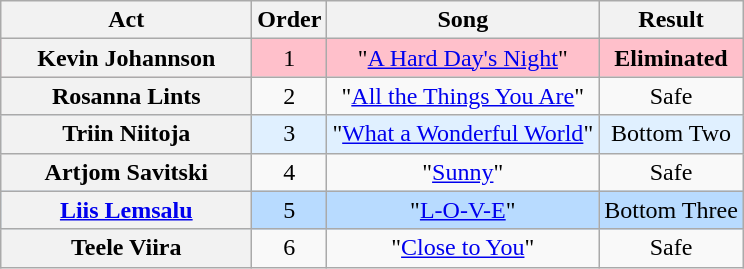<table class="wikitable plainrowheaders" style="text-align:center;">
<tr>
<th scope="col" style="width:10em;">Act</th>
<th scope="col">Order</th>
<th scope="col">Song</th>
<th scope="col">Result</th>
</tr>
<tr style="background:pink;">
<th scope="row"><strong>Kevin Johannson</strong></th>
<td>1</td>
<td>"<a href='#'>A Hard Day's Night</a>"</td>
<td><strong>Eliminated</strong></td>
</tr>
<tr>
<th scope="row">Rosanna Lints</th>
<td>2</td>
<td>"<a href='#'>All the Things You Are</a>"</td>
<td>Safe</td>
</tr>
<tr bgcolor="E0F0FF">
<th scope="row">Triin Niitoja</th>
<td>3</td>
<td>"<a href='#'>What a Wonderful World</a>"</td>
<td>Bottom Two</td>
</tr>
<tr>
<th scope="row">Artjom Savitski</th>
<td>4</td>
<td>"<a href='#'>Sunny</a>"</td>
<td>Safe</td>
</tr>
<tr bgcolor="B8DBFF">
<th scope="row"><a href='#'>Liis Lemsalu</a></th>
<td>5</td>
<td>"<a href='#'>L-O-V-E</a>"</td>
<td>Bottom Three</td>
</tr>
<tr>
<th scope="row">Teele Viira</th>
<td>6</td>
<td>"<a href='#'>Close to You</a>"</td>
<td>Safe</td>
</tr>
</table>
